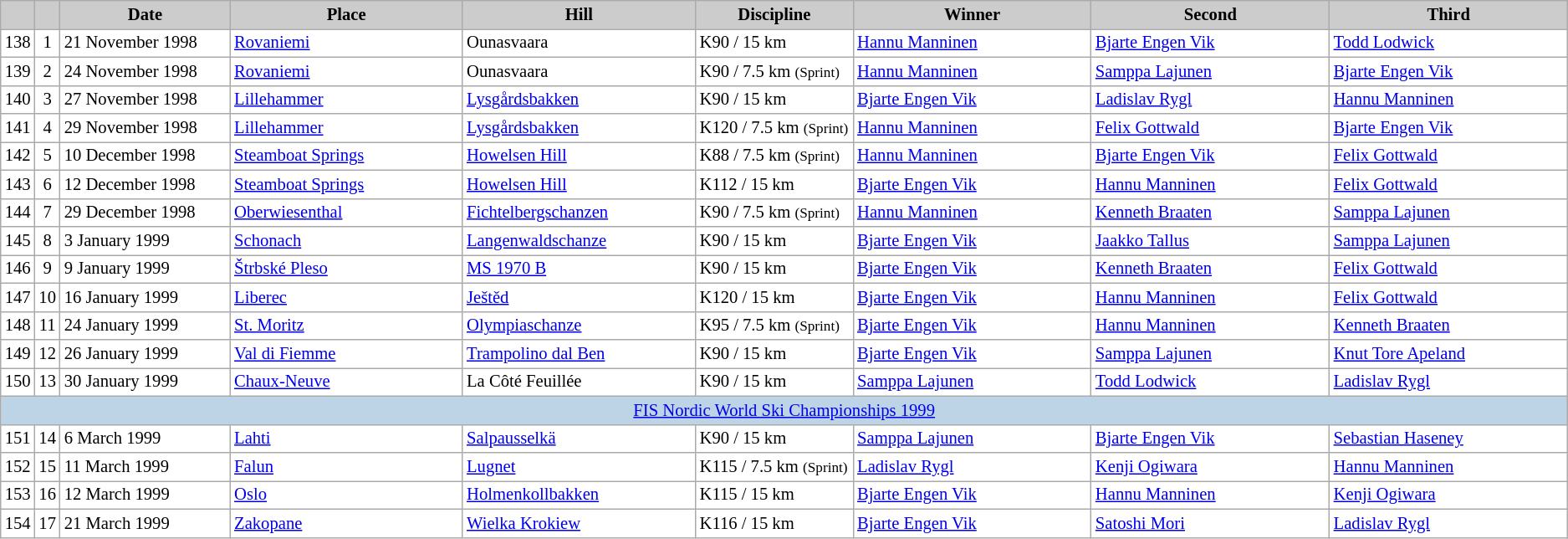<table class="wikitable plainrowheaders" style="background:#fff; font-size:86%; line-height:16px; border:grey solid 1px; border-collapse:collapse;">
<tr style="background:#ccc; text-align:center;">
<th scope="col" style="background:#ccc; width=20 px;"></th>
<th scope="col" style="background:#ccc; width=30 px;"></th>
<th scope="col" style="background:#ccc; width:130px;">Date</th>
<th scope="col" style="background:#ccc; width:180px;">Place</th>
<th scope="col" style="background:#ccc; width:180px;">Hill</th>
<th scope="col" style="background:#ccc; width:120px;">Discipline</th>
<th scope="col" style="background:#ccc; width:185px;">Winner</th>
<th scope="col" style="background:#ccc; width:185px;">Second</th>
<th scope="col" style="background:#ccc; width:185px;">Third</th>
</tr>
<tr>
<td align=center>138</td>
<td align=center>1</td>
<td>21 November 1998</td>
<td> <a href='#'>Rovaniemi</a></td>
<td>Ounasvaara</td>
<td>K90 / 15 km</td>
<td> <a href='#'>Hannu Manninen</a></td>
<td> <a href='#'>Bjarte Engen Vik</a></td>
<td> <a href='#'>Todd Lodwick</a></td>
</tr>
<tr>
<td align=center>139</td>
<td align=center>2</td>
<td>24 November 1998</td>
<td> <a href='#'>Rovaniemi</a></td>
<td>Ounasvaara</td>
<td>K90 / 7.5 km <small>(Sprint)</small></td>
<td> <a href='#'>Hannu Manninen</a></td>
<td> <a href='#'>Samppa Lajunen</a></td>
<td> <a href='#'>Bjarte Engen Vik</a></td>
</tr>
<tr>
<td align=center>140</td>
<td align=center>3</td>
<td>27 November 1998</td>
<td> <a href='#'>Lillehammer</a></td>
<td><a href='#'>Lysgårdsbakken</a></td>
<td>K90 / 15 km</td>
<td> <a href='#'>Bjarte Engen Vik</a></td>
<td> <a href='#'>Ladislav Rygl</a></td>
<td> <a href='#'>Hannu Manninen</a></td>
</tr>
<tr>
<td align=center>141</td>
<td align=center>4</td>
<td>29 November 1998</td>
<td> <a href='#'>Lillehammer</a></td>
<td><a href='#'>Lysgårdsbakken</a></td>
<td>K120 / 7.5 km <small>(Sprint)</small></td>
<td> <a href='#'>Hannu Manninen</a></td>
<td> <a href='#'>Felix Gottwald</a></td>
<td> <a href='#'>Bjarte Engen Vik</a></td>
</tr>
<tr>
<td align=center>142</td>
<td align=center>5</td>
<td>10 December 1998</td>
<td> <a href='#'>Steamboat Springs</a></td>
<td><a href='#'>Howelsen Hill</a></td>
<td>K88 / 7.5 km <small>(Sprint)</small></td>
<td> <a href='#'>Hannu Manninen</a></td>
<td> <a href='#'>Bjarte Engen Vik</a></td>
<td> <a href='#'>Felix Gottwald</a></td>
</tr>
<tr>
<td align=center>143</td>
<td align=center>6</td>
<td>12 December 1998</td>
<td> <a href='#'>Steamboat Springs</a></td>
<td><a href='#'>Howelsen Hill</a></td>
<td>K112 / 15 km</td>
<td> <a href='#'>Bjarte Engen Vik</a></td>
<td> <a href='#'>Hannu Manninen</a></td>
<td> <a href='#'>Felix Gottwald</a></td>
</tr>
<tr>
<td align=center>144</td>
<td align=center>7</td>
<td>29 December 1998</td>
<td> <a href='#'>Oberwiesenthal</a></td>
<td><a href='#'>Fichtelbergschanzen</a></td>
<td>K90 / 7.5 km <small>(Sprint)</small></td>
<td> <a href='#'>Hannu Manninen</a></td>
<td> <a href='#'>Kenneth Braaten</a></td>
<td> <a href='#'>Samppa Lajunen</a></td>
</tr>
<tr>
<td align=center>145</td>
<td align=center>8</td>
<td>3 January 1999</td>
<td> <a href='#'>Schonach</a></td>
<td><a href='#'>Langenwaldschanze</a></td>
<td>K90 / 15 km</td>
<td> <a href='#'>Bjarte Engen Vik</a></td>
<td> <a href='#'>Jaakko Tallus</a></td>
<td> <a href='#'>Samppa Lajunen</a></td>
</tr>
<tr>
<td align=center>146</td>
<td align=center>9</td>
<td>9 January 1999</td>
<td> <a href='#'>Štrbské Pleso</a></td>
<td><a href='#'>MS 1970 B</a></td>
<td>K90 / 15 km</td>
<td> <a href='#'>Bjarte Engen Vik</a></td>
<td> <a href='#'>Kenneth Braaten</a></td>
<td> <a href='#'>Felix Gottwald</a></td>
</tr>
<tr>
<td align=center>147</td>
<td align=center>10</td>
<td>16 January 1999</td>
<td> <a href='#'>Liberec</a></td>
<td><a href='#'>Ještěd</a></td>
<td>K120 / 15 km</td>
<td> <a href='#'>Bjarte Engen Vik</a></td>
<td> <a href='#'>Hannu Manninen</a></td>
<td> <a href='#'>Felix Gottwald</a></td>
</tr>
<tr>
<td align=center>148</td>
<td align=center>11</td>
<td>24 January 1999</td>
<td> <a href='#'>St. Moritz</a></td>
<td><a href='#'>Olympiaschanze</a></td>
<td>K95 / 7.5 km <small>(Sprint)</small></td>
<td> <a href='#'>Bjarte Engen Vik</a></td>
<td> <a href='#'>Hannu Manninen</a></td>
<td> <a href='#'>Kenneth Braaten</a></td>
</tr>
<tr>
<td align=center>149</td>
<td align=center>12</td>
<td>26 January 1999</td>
<td> <a href='#'>Val di Fiemme</a></td>
<td><a href='#'>Trampolino dal Ben</a></td>
<td>K90 / 15 km</td>
<td> <a href='#'>Bjarte Engen Vik</a></td>
<td> <a href='#'>Samppa Lajunen</a></td>
<td> <a href='#'>Knut Tore Apeland</a></td>
</tr>
<tr>
<td align=center>150</td>
<td align=center>13</td>
<td>30 January 1999</td>
<td> <a href='#'>Chaux-Neuve</a></td>
<td>La Côté Feuillée</td>
<td>K90 / 15 km</td>
<td> <a href='#'>Samppa Lajunen</a></td>
<td> <a href='#'>Todd Lodwick</a></td>
<td> <a href='#'>Ladislav Rygl</a></td>
</tr>
<tr bgcolor=#BCD4E6>
<td colspan=9 align=center><a href='#'>FIS Nordic World Ski Championships 1999</a></td>
</tr>
<tr>
<td align=center>151</td>
<td align=center>14</td>
<td>6 March 1999</td>
<td> <a href='#'>Lahti</a></td>
<td><a href='#'>Salpausselkä</a></td>
<td>K90 / 15 km</td>
<td> <a href='#'>Samppa Lajunen</a></td>
<td> <a href='#'>Bjarte Engen Vik</a></td>
<td> <a href='#'>Sebastian Haseney</a></td>
</tr>
<tr>
<td align=center>152</td>
<td align=center>15</td>
<td>11 March 1999</td>
<td> <a href='#'>Falun</a></td>
<td><a href='#'>Lugnet</a></td>
<td>K115 / 7.5 km <small>(Sprint)</small></td>
<td> <a href='#'>Ladislav Rygl</a></td>
<td> <a href='#'>Kenji Ogiwara</a></td>
<td> <a href='#'>Hannu Manninen</a></td>
</tr>
<tr>
<td align=center>153</td>
<td align=center>16</td>
<td>12 March 1999</td>
<td> <a href='#'>Oslo</a></td>
<td><a href='#'>Holmenkollbakken</a></td>
<td>K115 / 15 km</td>
<td> <a href='#'>Bjarte Engen Vik</a></td>
<td> <a href='#'>Hannu Manninen</a></td>
<td> <a href='#'>Kenji Ogiwara</a></td>
</tr>
<tr>
<td align=center>154</td>
<td align=center>17</td>
<td>21 March 1999</td>
<td> <a href='#'>Zakopane</a></td>
<td><a href='#'>Wielka Krokiew</a></td>
<td>K116 / 15 km</td>
<td> <a href='#'>Bjarte Engen Vik</a></td>
<td> <a href='#'>Satoshi Mori</a></td>
<td> <a href='#'>Ladislav Rygl</a></td>
</tr>
</table>
